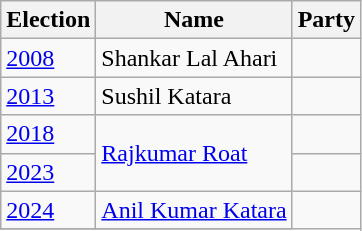<table class="wikitable sortable">
<tr>
<th>Election</th>
<th>Name</th>
<th colspan=2>Party</th>
</tr>
<tr>
<td><a href='#'>2008</a></td>
<td>Shankar Lal Ahari</td>
<td></td>
</tr>
<tr>
<td><a href='#'>2013</a></td>
<td>Sushil Katara</td>
<td></td>
</tr>
<tr>
<td><a href='#'>2018</a></td>
<td rowspan=2><a href='#'>Rajkumar Roat</a></td>
<td></td>
</tr>
<tr>
<td><a href='#'>2023</a></td>
<td></td>
</tr>
<tr>
<td><a href='#'>2024</a></td>
<td><a href='#'>Anil Kumar Katara</a></td>
</tr>
<tr>
</tr>
</table>
